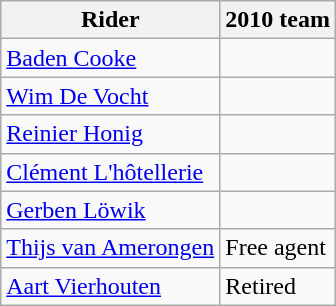<table class="wikitable">
<tr>
<th>Rider</th>
<th>2010 team</th>
</tr>
<tr>
<td><a href='#'>Baden Cooke</a></td>
<td></td>
</tr>
<tr>
<td><a href='#'>Wim De Vocht</a></td>
<td></td>
</tr>
<tr>
<td><a href='#'>Reinier Honig</a></td>
<td></td>
</tr>
<tr>
<td><a href='#'>Clément L'hôtellerie</a></td>
<td></td>
</tr>
<tr>
<td><a href='#'>Gerben Löwik</a></td>
<td></td>
</tr>
<tr>
<td><a href='#'>Thijs van Amerongen</a></td>
<td>Free agent</td>
</tr>
<tr>
<td><a href='#'>Aart Vierhouten</a></td>
<td>Retired</td>
</tr>
</table>
